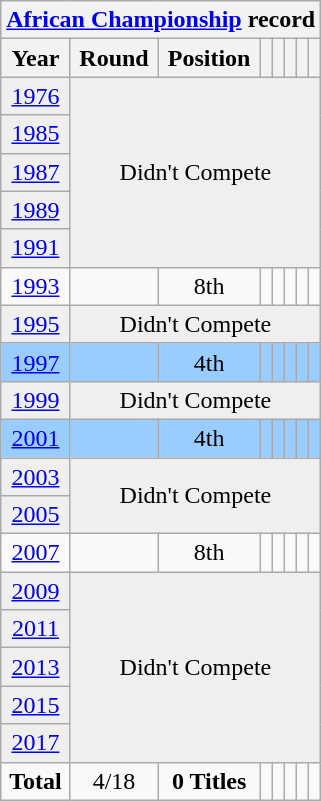<table class="wikitable" style="text-align: center;">
<tr>
<th colspan=10><a href='#'>African Championship</a> record</th>
</tr>
<tr>
<th>Year</th>
<th>Round</th>
<th>Position</th>
<th></th>
<th></th>
<th></th>
<th></th>
<th></th>
</tr>
<tr bgcolor="efefef">
<td> <a href='#'>1976</a></td>
<td rowspan= 5 colspan=7 align="center">Didn't Compete</td>
</tr>
<tr bgcolor="efefef">
<td> <a href='#'>1985</a></td>
</tr>
<tr bgcolor="efefef">
<td> <a href='#'>1987</a></td>
</tr>
<tr bgcolor="efefef">
<td> <a href='#'>1989</a></td>
</tr>
<tr bgcolor="efefef">
<td> <a href='#'>1991</a></td>
</tr>
<tr>
<td> <a href='#'>1993</a></td>
<td></td>
<td>8th</td>
<td></td>
<td></td>
<td></td>
<td></td>
<td></td>
</tr>
<tr bgcolor="efefef">
<td> <a href='#'>1995</a></td>
<td rowspan=1 colspan=7 align="center">Didn't Compete</td>
</tr>
<tr bgcolor=9acdff>
<td> <a href='#'>1997</a></td>
<td></td>
<td>4th</td>
<td></td>
<td></td>
<td></td>
<td></td>
<td></td>
</tr>
<tr bgcolor="efefef">
<td> <a href='#'>1999</a></td>
<td colspan=7 align="center">Didn't Compete</td>
</tr>
<tr bgcolor=9acdff>
<td> <a href='#'>2001</a></td>
<td></td>
<td>4th</td>
<td></td>
<td></td>
<td></td>
<td></td>
<td></td>
</tr>
<tr bgcolor="efefef">
<td> <a href='#'>2003</a></td>
<td rowspan=2 colspan=7 align="center">Didn't Compete</td>
</tr>
<tr bgcolor="efefef">
<td> <a href='#'>2005</a></td>
</tr>
<tr>
<td> <a href='#'>2007</a></td>
<td></td>
<td>8th</td>
<td></td>
<td></td>
<td></td>
<td></td>
<td></td>
</tr>
<tr bgcolor="efefef">
<td> <a href='#'>2009</a></td>
<td colspan=7 rowspan=5 align="center">Didn't Compete</td>
</tr>
<tr bgcolor="efefef">
<td> <a href='#'>2011</a></td>
</tr>
<tr bgcolor="efefef">
<td> <a href='#'>2013</a></td>
</tr>
<tr bgcolor="efefef">
<td> <a href='#'>2015</a></td>
</tr>
<tr bgcolor="efefef">
<td> <a href='#'>2017</a></td>
</tr>
<tr style="background:">
<td><strong>Total </strong></td>
<td>4/18</td>
<td><strong>0 Titles</strong></td>
<td></td>
<td></td>
<td></td>
<td></td>
<td></td>
</tr>
</table>
